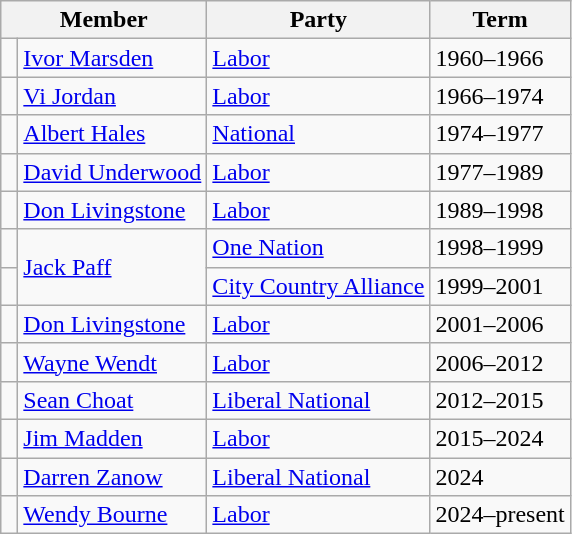<table class="wikitable">
<tr>
<th colspan="2">Member</th>
<th>Party</th>
<th>Term</th>
</tr>
<tr>
<td> </td>
<td><a href='#'>Ivor Marsden</a></td>
<td><a href='#'>Labor</a></td>
<td>1960–1966</td>
</tr>
<tr>
<td> </td>
<td><a href='#'>Vi Jordan</a></td>
<td><a href='#'>Labor</a></td>
<td>1966–1974</td>
</tr>
<tr>
<td> </td>
<td><a href='#'>Albert Hales</a></td>
<td><a href='#'>National</a></td>
<td>1974–1977</td>
</tr>
<tr>
<td> </td>
<td><a href='#'>David Underwood</a></td>
<td><a href='#'>Labor</a></td>
<td>1977–1989</td>
</tr>
<tr>
<td> </td>
<td><a href='#'>Don Livingstone</a></td>
<td><a href='#'>Labor</a></td>
<td>1989–1998</td>
</tr>
<tr>
<td> </td>
<td rowspan="2"><a href='#'>Jack Paff</a></td>
<td><a href='#'>One Nation</a></td>
<td>1998–1999</td>
</tr>
<tr>
<td> </td>
<td><a href='#'>City Country Alliance</a></td>
<td>1999–2001</td>
</tr>
<tr>
<td> </td>
<td><a href='#'>Don Livingstone</a></td>
<td><a href='#'>Labor</a></td>
<td>2001–2006</td>
</tr>
<tr>
<td> </td>
<td><a href='#'>Wayne Wendt</a></td>
<td><a href='#'>Labor</a></td>
<td>2006–2012</td>
</tr>
<tr>
<td> </td>
<td><a href='#'>Sean Choat</a></td>
<td><a href='#'>Liberal National</a></td>
<td>2012–2015</td>
</tr>
<tr>
<td> </td>
<td><a href='#'>Jim Madden</a></td>
<td><a href='#'>Labor</a></td>
<td>2015–2024</td>
</tr>
<tr>
<td> </td>
<td><a href='#'>Darren Zanow</a></td>
<td><a href='#'>Liberal National</a></td>
<td>2024</td>
</tr>
<tr>
<td> </td>
<td><a href='#'>Wendy Bourne</a></td>
<td><a href='#'>Labor</a></td>
<td>2024–present</td>
</tr>
</table>
